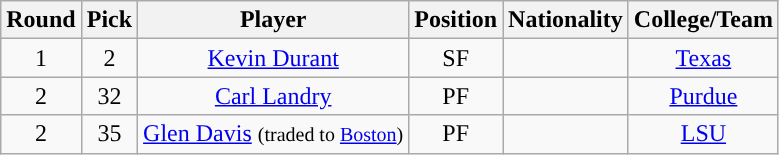<table class="wikitable sortable sortable">
<tr>
<th>Round</th>
<th>Pick</th>
<th>Player</th>
<th>Position</th>
<th>Nationality</th>
<th>College/Team</th>
</tr>
<tr style="text-align: center">
<td>1</td>
<td>2</td>
<td><a href='#'>Kevin Durant</a></td>
<td>SF</td>
<td></td>
<td><a href='#'>Texas</a></td>
</tr>
<tr style="text-align: center">
<td>2</td>
<td>32</td>
<td><a href='#'>Carl Landry</a></td>
<td>PF</td>
<td></td>
<td><a href='#'>Purdue</a></td>
</tr>
<tr style="text-align: center">
<td>2</td>
<td>35</td>
<td><a href='#'>Glen Davis</a> <small>(traded to <a href='#'>Boston</a>)</small></td>
<td>PF</td>
<td></td>
<td><a href='#'>LSU</a></td>
</tr>
</table>
